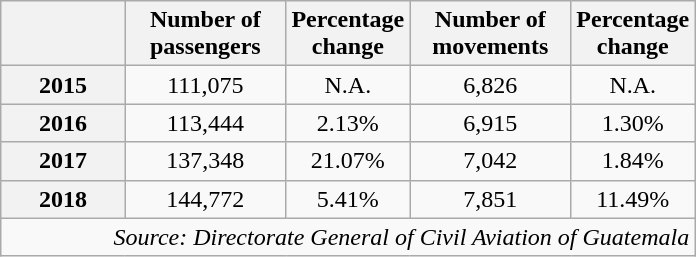<table class="wikitable" style="text-align:center; margin:auto;">
<tr>
<th style="width:75px"></th>
<th style="width:100px">Number of passengers</th>
<th style="width:75px">Percentage change</th>
<th style="width:100px">Number of movements</th>
<th style="width:75px">Percentage change</th>
</tr>
<tr>
<th>2015</th>
<td>111,075</td>
<td>N.A.</td>
<td>6,826</td>
<td>N.A.</td>
</tr>
<tr>
<th>2016</th>
<td>113,444</td>
<td>2.13%</td>
<td>6,915</td>
<td>1.30%</td>
</tr>
<tr>
<th>2017</th>
<td>137,348</td>
<td>21.07%</td>
<td>7,042</td>
<td>1.84%</td>
</tr>
<tr>
<th>2018</th>
<td>144,772</td>
<td>5.41%</td>
<td>7,851</td>
<td>11.49%</td>
</tr>
<tr>
<td colspan="5" style="text-align:right;"><em>Source: Directorate General of Civil Aviation of Guatemala</em></td>
</tr>
</table>
